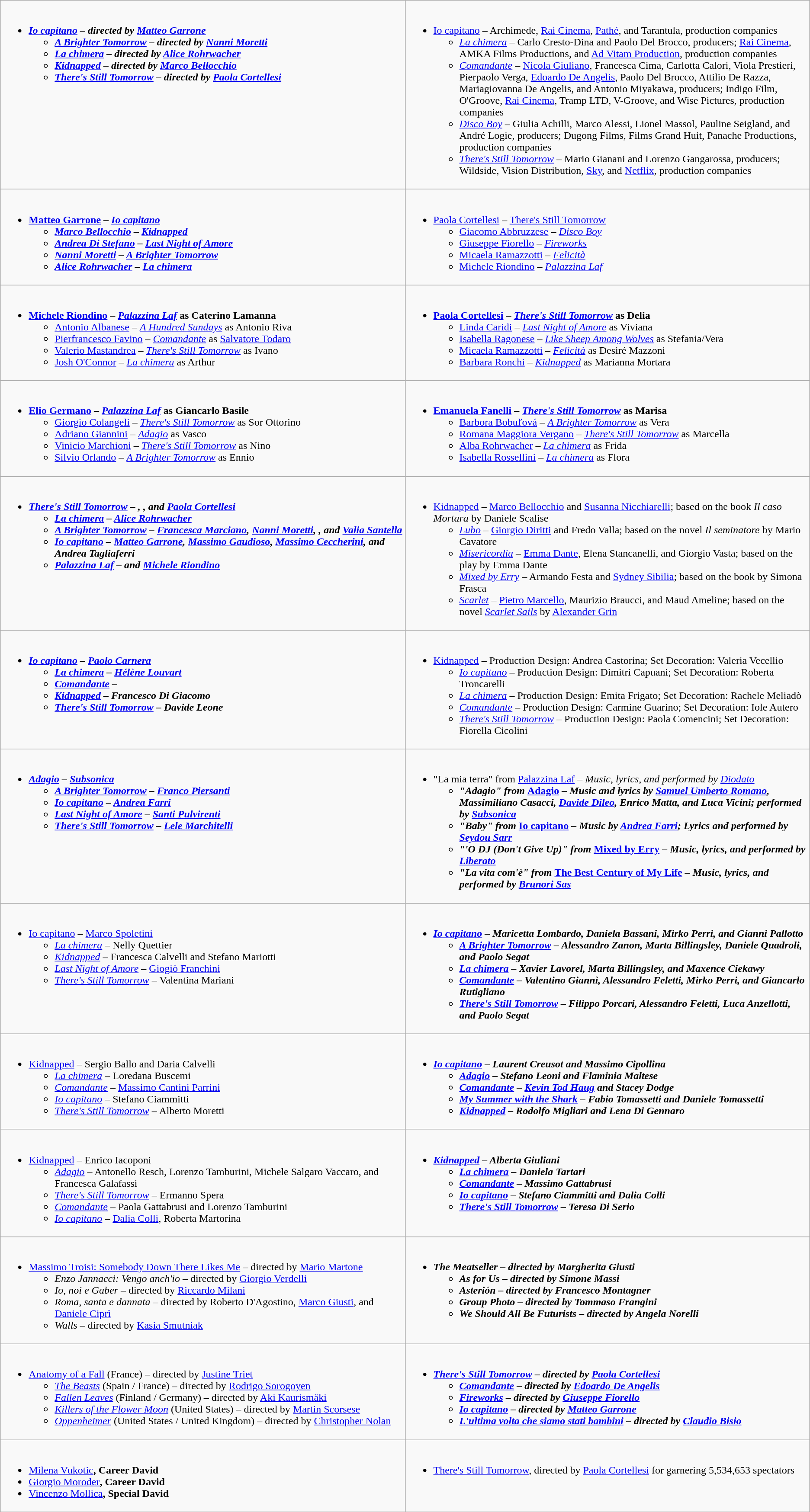<table class="wikitable" role="presentation">
<tr>
<td style="vertical-align:top; width:50%;"><br><ul><li><strong><em><a href='#'>Io capitano</a><em> – directed by <a href='#'>Matteo Garrone</a><strong><ul><li></em><a href='#'>A Brighter Tomorrow</a><em> – directed by <a href='#'>Nanni Moretti</a></li><li></em><a href='#'>La chimera</a><em> – directed by <a href='#'>Alice Rohrwacher</a></li><li></em><a href='#'>Kidnapped</a><em> – directed by <a href='#'>Marco Bellocchio</a></li><li></em><a href='#'>There's Still Tomorrow</a><em> – directed by <a href='#'>Paola Cortellesi</a></li></ul></li></ul></td>
<td style="vertical-align:top; width:50%;"><br><ul><li></em></strong><a href='#'>Io capitano</a></em> – Archimede, <a href='#'>Rai Cinema</a>, <a href='#'>Pathé</a>, and Tarantula, production companies</strong><ul><li><em><a href='#'>La chimera</a></em> – Carlo Cresto-Dina and Paolo Del Brocco, producers; <a href='#'>Rai Cinema</a>, AMKA Films Productions, and <a href='#'>Ad Vitam Production</a>, production companies</li><li><em><a href='#'>Comandante</a></em> – <a href='#'>Nicola Giuliano</a>, Francesca Cima, Carlotta Calori, Viola Prestieri, Pierpaolo Verga, <a href='#'>Edoardo De Angelis</a>, Paolo Del Brocco, Attilio De Razza, Mariagiovanna De Angelis, and Antonio Miyakawa, producers; Indigo Film, O'Groove, <a href='#'>Rai Cinema</a>, Tramp LTD, V-Groove, and Wise Pictures, production companies</li><li><em><a href='#'>Disco Boy</a></em> – Giulia Achilli, Marco Alessi, Lionel Massol, Pauline Seigland, and André Logie, producers; Dugong Films, Films Grand Huit, Panache Productions, production companies</li><li><em><a href='#'>There's Still Tomorrow</a></em> – Mario Gianani and Lorenzo Gangarossa, producers; Wildside, Vision Distribution, <a href='#'>Sky</a>, and <a href='#'>Netflix</a>, production companies</li></ul></li></ul></td>
</tr>
<tr>
<td style="vertical-align:top; width:50%;"><br><ul><li><strong><a href='#'>Matteo Garrone</a> – <em><a href='#'>Io capitano</a><strong><em><ul><li><a href='#'>Marco Bellocchio</a> – </em><a href='#'>Kidnapped</a><em></li><li><a href='#'>Andrea Di Stefano</a> – </em><a href='#'>Last Night of Amore</a><em></li><li><a href='#'>Nanni Moretti</a> – </em><a href='#'>A Brighter Tomorrow</a><em></li><li><a href='#'>Alice Rohrwacher</a> – </em><a href='#'>La chimera</a><em></li></ul></li></ul></td>
<td style="vertical-align:top; width:50%;"><br><ul><li></strong><a href='#'>Paola Cortellesi</a> – </em><a href='#'>There's Still Tomorrow</a></em></strong><ul><li><a href='#'>Giacomo Abbruzzese</a> – <em><a href='#'>Disco Boy</a></em></li><li><a href='#'>Giuseppe Fiorello</a> – <em><a href='#'>Fireworks</a></em></li><li><a href='#'>Micaela Ramazzotti</a> – <em><a href='#'>Felicità</a></em></li><li><a href='#'>Michele Riondino</a> – <em><a href='#'>Palazzina Laf</a></em></li></ul></li></ul></td>
</tr>
<tr>
<td style="vertical-align:top; width:50%;"><br><ul><li><strong><a href='#'>Michele Riondino</a> – <em><a href='#'>Palazzina Laf</a></em> as Caterino Lamanna</strong><ul><li><a href='#'>Antonio Albanese</a> – <em><a href='#'>A Hundred Sundays</a></em> as Antonio Riva</li><li><a href='#'>Pierfrancesco Favino</a> – <em><a href='#'>Comandante</a></em> as <a href='#'>Salvatore Todaro</a></li><li><a href='#'>Valerio Mastandrea</a> – <em><a href='#'>There's Still Tomorrow</a></em> as Ivano</li><li><a href='#'>Josh O'Connor</a> – <em><a href='#'>La chimera</a></em> as Arthur</li></ul></li></ul></td>
<td style="vertical-align:top; width:50%;"><br><ul><li><strong><a href='#'>Paola Cortellesi</a> – <em><a href='#'>There's Still Tomorrow</a></em> as Delia</strong><ul><li><a href='#'>Linda Caridi</a> – <em><a href='#'>Last Night of Amore</a></em> as Viviana</li><li><a href='#'>Isabella Ragonese</a> – <em><a href='#'>Like Sheep Among Wolves</a></em> as Stefania/Vera</li><li><a href='#'>Micaela Ramazzotti</a> – <em><a href='#'>Felicità</a></em> as Desiré Mazzoni</li><li><a href='#'>Barbara Ronchi</a> – <em><a href='#'>Kidnapped</a></em> as Marianna Mortara</li></ul></li></ul></td>
</tr>
<tr>
<td style="vertical-align:top; width:50%;"><br><ul><li><strong><a href='#'>Elio Germano</a> – <em><a href='#'>Palazzina Laf</a></em> as Giancarlo Basile</strong><ul><li><a href='#'>Giorgio Colangeli</a> – <em><a href='#'>There's Still Tomorrow</a></em> as Sor Ottorino</li><li><a href='#'>Adriano Giannini</a> – <em><a href='#'>Adagio</a></em> as Vasco</li><li><a href='#'>Vinicio Marchioni</a> – <em><a href='#'>There's Still Tomorrow</a></em> as Nino</li><li><a href='#'>Silvio Orlando</a> – <em><a href='#'>A Brighter Tomorrow</a></em> as Ennio</li></ul></li></ul></td>
<td style="vertical-align:top; width:50%;"><br><ul><li><strong><a href='#'>Emanuela Fanelli</a> – <em><a href='#'>There's Still Tomorrow</a></em> as Marisa</strong><ul><li><a href='#'>Barbora Bobuľová</a> – <em><a href='#'>A Brighter Tomorrow</a></em> as Vera</li><li><a href='#'>Romana Maggiora Vergano</a> – <em><a href='#'>There's Still Tomorrow</a></em> as Marcella</li><li><a href='#'>Alba Rohrwacher</a> – <em><a href='#'>La chimera</a></em> as Frida</li><li><a href='#'>Isabella Rossellini</a> – <em><a href='#'>La chimera</a></em> as Flora</li></ul></li></ul></td>
</tr>
<tr>
<td style="vertical-align:top; width:50%;"><br><ul><li><strong><em><a href='#'>There's Still Tomorrow</a><em> – , , and <a href='#'>Paola Cortellesi</a><strong><ul><li></em><a href='#'>La chimera</a> <em>– <a href='#'>Alice Rohrwacher</a></li><li></em><a href='#'>A Brighter Tomorrow</a><em> – <a href='#'>Francesca Marciano</a>, <a href='#'>Nanni Moretti</a>, , and <a href='#'>Valia Santella</a></li><li></em><a href='#'>Io capitano</a><em> – <a href='#'>Matteo Garrone</a>, <a href='#'>Massimo Gaudioso</a>, <a href='#'>Massimo Ceccherini</a>, and Andrea Tagliaferri</li><li></em><a href='#'>Palazzina Laf</a><em> –  and <a href='#'>Michele Riondino</a></li></ul></li></ul></td>
<td style="vertical-align:top; width:50%;"><br><ul><li></em></strong><a href='#'>Kidnapped</a></em> – <a href='#'>Marco Bellocchio</a> and <a href='#'>Susanna Nicchiarelli</a>; based on the book <em>Il caso Mortara</em> by Daniele Scalise</strong><ul><li><em><a href='#'>Lubo</a></em> – <a href='#'>Giorgio Diritti</a> and Fredo Valla; based on the novel <em>Il seminatore</em> by Mario Cavatore</li><li><em><a href='#'>Misericordia</a></em> – <a href='#'>Emma Dante</a>, Elena Stancanelli, and Giorgio Vasta; based on the play by Emma Dante</li><li><em><a href='#'>Mixed by Erry</a></em> – Armando Festa and <a href='#'>Sydney Sibilia</a>; based on the book by Simona Frasca</li><li><em><a href='#'>Scarlet</a></em> – <a href='#'>Pietro Marcello</a>, Maurizio Braucci, and Maud Ameline; based on the novel <em><a href='#'>Scarlet Sails</a></em> by <a href='#'>Alexander Grin</a></li></ul></li></ul></td>
</tr>
<tr>
<td style="vertical-align:top; width:50%;"><br><ul><li><strong><em><a href='#'>Io capitano</a><em> – <a href='#'>Paolo Carnera</a><strong><ul><li></em><a href='#'>La chimera</a><em> – <a href='#'>Hélène Louvart</a></li><li></em><a href='#'>Comandante</a><em> – </li><li></em><a href='#'>Kidnapped</a><em> – Francesco Di Giacomo</li><li></em><a href='#'>There's Still Tomorrow</a><em> – Davide Leone</li></ul></li></ul></td>
<td style="vertical-align:top; width:50%;"><br><ul><li></em></strong><a href='#'>Kidnapped</a></em> – Production Design: Andrea Castorina; Set Decoration: Valeria Vecellio</strong><ul><li><em><a href='#'>Io capitano</a></em> – Production Design: Dimitri Capuani; Set Decoration: Roberta Troncarelli</li><li><em><a href='#'>La chimera</a></em> – Production Design: Emita Frigato; Set Decoration: Rachele Meliadò</li><li><em><a href='#'>Comandante</a></em> – Production Design: Carmine Guarino; Set Decoration: Iole Autero</li><li><em><a href='#'>There's Still Tomorrow</a></em> – Production Design: Paola Comencini; Set Decoration: Fiorella Cicolini</li></ul></li></ul></td>
</tr>
<tr>
<td style="vertical-align:top; width:50%;"><br><ul><li><strong><em><a href='#'>Adagio</a><em> – <a href='#'>Subsonica</a><strong><ul><li></em><a href='#'>A Brighter Tomorrow</a><em> – <a href='#'>Franco Piersanti</a></li><li></em><a href='#'>Io capitano</a><em> – <a href='#'>Andrea Farri</a></li><li></em><a href='#'>Last Night of Amore</a><em> – <a href='#'>Santi Pulvirenti</a></li><li></em><a href='#'>There's Still Tomorrow</a><em> – <a href='#'>Lele Marchitelli</a></li></ul></li></ul></td>
<td style="vertical-align:top; width:50%;"><br><ul><li></strong>"La mia terra" from </em><a href='#'>Palazzina Laf</a><em> – Music, lyrics, and performed by <a href='#'>Diodato</a><strong><ul><li>"Adagio" from </em><a href='#'>Adagio</a><em> – Music and lyrics by <a href='#'>Samuel Umberto Romano</a>, Massimiliano Casacci, <a href='#'>Davide Dileo</a>, Enrico Matta, and Luca Vicini; performed by <a href='#'>Subsonica</a></li><li>"Baby" from </em><a href='#'>Io capitano</a><em> – Music by <a href='#'>Andrea Farri</a>; Lyrics and performed by <a href='#'>Seydou Sarr</a></li><li>"'O DJ (Don't Give Up)" from </em><a href='#'>Mixed by Erry</a><em> – Music, lyrics, and performed by <a href='#'>Liberato</a></li><li>"La vita com'è" from </em><a href='#'>The Best Century of My Life</a><em> – Music, lyrics, and performed by <a href='#'>Brunori Sas</a></li></ul></li></ul></td>
</tr>
<tr>
<td style="vertical-align:top; width:50%;"><br><ul><li></em></strong><a href='#'>Io capitano</a></em> – <a href='#'>Marco Spoletini</a></strong><ul><li><em><a href='#'>La chimera</a></em> – Nelly Quettier</li><li><em><a href='#'>Kidnapped</a></em> – Francesca Calvelli and Stefano Mariotti</li><li><em><a href='#'>Last Night of Amore</a></em> – <a href='#'>Giogiò Franchini</a></li><li><em><a href='#'>There's Still Tomorrow</a></em> – Valentina Mariani</li></ul></li></ul></td>
<td style="vertical-align:top; width:50%;"><br><ul><li><strong><em><a href='#'>Io capitano</a><em> – Maricetta Lombardo, Daniela Bassani, Mirko Perri, and Gianni Pallotto<strong><ul><li></em><a href='#'>A Brighter Tomorrow</a><em> – Alessandro Zanon, Marta Billingsley, Daniele Quadroli, and Paolo Segat</li><li></em><a href='#'>La chimera</a><em> – Xavier Lavorel, Marta Billingsley, and Maxence Ciekawy</li><li></em><a href='#'>Comandante</a><em> – Valentino Giannì, Alessandro Feletti, Mirko Perri, and Giancarlo Rutigliano</li><li></em><a href='#'>There's Still Tomorrow</a><em> – Filippo Porcari, Alessandro Feletti, Luca Anzellotti, and Paolo Segat</li></ul></li></ul></td>
</tr>
<tr>
<td style="vertical-align:top; width:50%;"><br><ul><li></em></strong><a href='#'>Kidnapped</a></em> – Sergio Ballo and Daria Calvelli</strong><ul><li><em><a href='#'>La chimera</a></em> – Loredana Buscemi</li><li><em><a href='#'>Comandante</a></em> – <a href='#'>Massimo Cantini Parrini</a></li><li><em><a href='#'>Io capitano</a></em> – Stefano Ciammitti</li><li><em><a href='#'>There's Still Tomorrow</a></em> – Alberto Moretti</li></ul></li></ul></td>
<td style="vertical-align:top; width:50%;"><br><ul><li><strong><em><a href='#'>Io capitano</a><em> – Laurent Creusot and Massimo Cipollina<strong><ul><li></em><a href='#'>Adagio</a><em> – Stefano Leoni and Flaminia Maltese</li><li></em><a href='#'>Comandante</a><em> – <a href='#'>Kevin Tod Haug</a> and Stacey Dodge</li><li></em><a href='#'>My Summer with the Shark</a><em> – Fabio Tomassetti and Daniele Tomassetti</li><li></em><a href='#'>Kidnapped</a><em> – Rodolfo Migliari and Lena Di Gennaro</li></ul></li></ul></td>
</tr>
<tr>
<td style="vertical-align:top; width:50%;"><br><ul><li></em></strong><a href='#'>Kidnapped</a></em> – Enrico Iacoponi</strong><ul><li><em><a href='#'>Adagio</a></em> – Antonello Resch, Lorenzo Tamburini, Michele Salgaro Vaccaro, and Francesca Galafassi</li><li><em><a href='#'>There's Still Tomorrow</a></em> – Ermanno Spera</li><li><em><a href='#'>Comandante</a></em> – Paola Gattabrusi and Lorenzo Tamburini</li><li><em><a href='#'>Io capitano</a></em> – <a href='#'>Dalia Colli</a>, Roberta Martorina</li></ul></li></ul></td>
<td style="vertical-align:top; width:50%;"><br><ul><li><strong><em><a href='#'>Kidnapped</a><em> – Alberta Giuliani<strong><ul><li></em><a href='#'>La chimera</a><em> – Daniela Tartari</li><li></em><a href='#'>Comandante</a><em> – Massimo Gattabrusi</li><li></em><a href='#'>Io capitano</a><em> – Stefano Ciammitti and Dalia Colli</li><li></em><a href='#'>There's Still Tomorrow</a><em> – Teresa Di Serio</li></ul></li></ul></td>
</tr>
<tr>
<td style="vertical-align:top; width:50%;"><br><ul><li></em></strong><a href='#'>Massimo Troisi: Somebody Down There Likes Me</a></em> – directed by <a href='#'>Mario Martone</a></strong><ul><li><em>Enzo Jannacci: Vengo anch'io</em> – directed by <a href='#'>Giorgio Verdelli</a></li><li><em>Io, noi e Gaber</em> – directed by <a href='#'>Riccardo Milani</a></li><li><em>Roma, santa e dannata</em> – directed by Roberto D'Agostino, <a href='#'>Marco Giusti</a>, and <a href='#'>Daniele Ciprì</a></li><li><em>Walls</em> – directed by <a href='#'>Kasia Smutniak</a></li></ul></li></ul></td>
<td style="vertical-align:top; width:50%;"><br><ul><li><strong><em>The Meatseller<em> – directed by Margherita Giusti<strong><ul><li></em>As for Us<em> – directed by Simone Massi</li><li></em>Asterión<em> – directed by Francesco Montagner</li><li></em>Group Photo<em> – directed by Tommaso Frangini</li><li></em>We Should All Be Futurists<em> – directed by Angela Norelli</li></ul></li></ul></td>
</tr>
<tr>
<td style="vertical-align:top; width:50%;"><br><ul><li></em></strong><a href='#'>Anatomy of a Fall</a></em> (France) – directed by <a href='#'>Justine Triet</a></strong><ul><li><em><a href='#'>The Beasts</a></em> (Spain / France) – directed by <a href='#'>Rodrigo Sorogoyen</a></li><li><em><a href='#'>Fallen Leaves</a></em> (Finland / Germany) – directed by <a href='#'>Aki Kaurismäki</a></li><li><em><a href='#'>Killers of the Flower Moon</a></em> (United States) – directed by <a href='#'>Martin Scorsese</a></li><li><em><a href='#'>Oppenheimer</a></em> (United States / United Kingdom) – directed by <a href='#'>Christopher Nolan</a></li></ul></li></ul></td>
<td style="vertical-align:top; width:50%;"><br><ul><li><strong><em><a href='#'>There's Still Tomorrow</a><em> – directed by <a href='#'>Paola Cortellesi</a><strong><ul><li></em><a href='#'>Comandante</a><em> – directed by <a href='#'>Edoardo De Angelis</a></li><li></em><a href='#'>Fireworks</a><em> – directed by <a href='#'>Giuseppe Fiorello</a></li><li></em><a href='#'>Io capitano</a><em> – directed by <a href='#'>Matteo Garrone</a></li><li></em><a href='#'>L'ultima volta che siamo stati bambini</a><em> – directed by <a href='#'>Claudio Bisio</a></li></ul></li></ul></td>
</tr>
<tr>
<td style="vertical-align:top; width:50%;"><br><ul><li></strong><a href='#'>Milena Vukotic</a><strong>, Career David</li><li></strong><a href='#'>Giorgio Moroder</a><strong>, Career David</li><li></strong><a href='#'>Vincenzo Mollica</a><strong>, Special David</li></ul></td>
<td style="vertical-align:top; width:50%;"><br><ul><li></em></strong><a href='#'>There's Still Tomorrow</a></em>, directed by <a href='#'>Paola Cortellesi</a> for garnering 5,534,653 spectators</strong></li></ul></td>
</tr>
</table>
